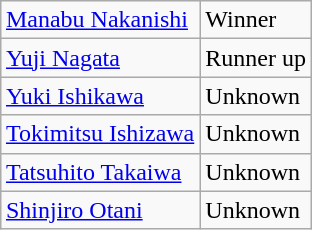<table class="wikitable" style="margin: 1em auto 1em auto">
<tr>
<td><a href='#'>Manabu Nakanishi</a></td>
<td>Winner</td>
</tr>
<tr>
<td><a href='#'>Yuji Nagata</a></td>
<td>Runner up</td>
</tr>
<tr>
<td><a href='#'>Yuki Ishikawa</a></td>
<td>Unknown</td>
</tr>
<tr>
<td><a href='#'>Tokimitsu Ishizawa</a></td>
<td>Unknown</td>
</tr>
<tr>
<td><a href='#'>Tatsuhito Takaiwa</a></td>
<td>Unknown</td>
</tr>
<tr>
<td><a href='#'>Shinjiro Otani</a></td>
<td>Unknown</td>
</tr>
</table>
